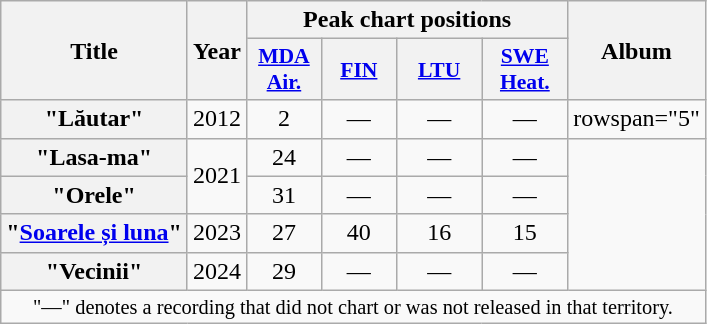<table class="wikitable plainrowheaders" style="text-align:center">
<tr>
<th scope="col" rowspan="2">Title</th>
<th scope="col" rowspan="2">Year</th>
<th scope="col" colspan="4">Peak chart positions</th>
<th scope="col" rowspan="2">Album</th>
</tr>
<tr>
<th scope="col" style="width:3em;font-size:90%;"><a href='#'>MDA<br>Air.</a><br></th>
<th scope="col" style="width:3em;font-size:90%;"><a href='#'>FIN</a><br></th>
<th scope="col" style="width:3.5em;font-size:90%;"><a href='#'>LTU</a><br></th>
<th scope="col" style="width:3.5em;font-size:90%;"><a href='#'>SWE<br>Heat.</a><br></th>
</tr>
<tr>
<th scope="row">"Lăutar"</th>
<td>2012</td>
<td>2</td>
<td>—</td>
<td>—</td>
<td>—</td>
<td>rowspan="5" </td>
</tr>
<tr>
<th scope="row">"Lasa-ma"<br></th>
<td rowspan="2">2021</td>
<td>24</td>
<td>—</td>
<td>—</td>
<td>—</td>
</tr>
<tr>
<th scope="row">"Orele"<br></th>
<td>31</td>
<td>—</td>
<td>—</td>
<td>—</td>
</tr>
<tr>
<th scope="row">"<a href='#'>Soarele și luna</a>"</th>
<td>2023</td>
<td>27</td>
<td>40</td>
<td>16</td>
<td>15</td>
</tr>
<tr>
<th scope="row">"Vecinii"</th>
<td>2024</td>
<td>29</td>
<td>—</td>
<td>—</td>
<td>—</td>
</tr>
<tr>
<td colspan="7" style="font-size:85%;">"—" denotes a recording that did not chart or was not released in that territory.</td>
</tr>
</table>
